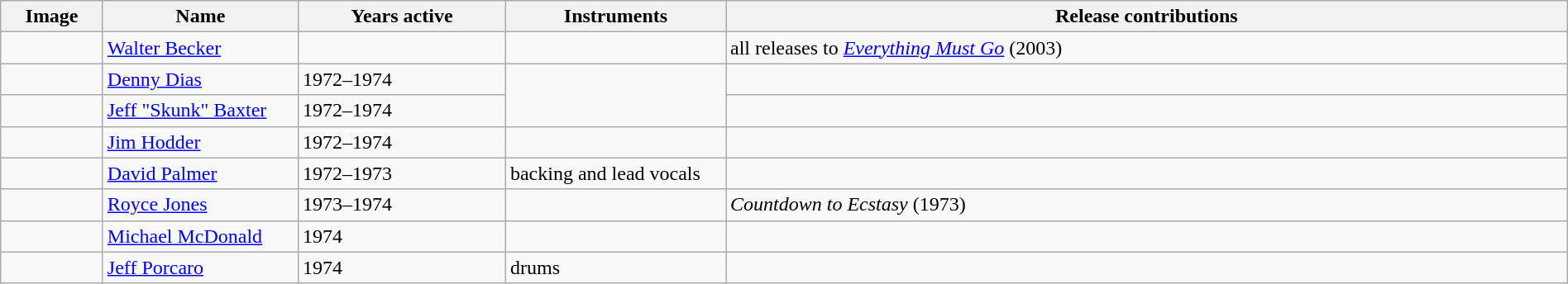<table class="wikitable" border="1" width="100%">
<tr>
<th width="75">Image</th>
<th width="150">Name</th>
<th width="160">Years active</th>
<th width="170">Instruments</th>
<th>Release contributions</th>
</tr>
<tr>
<td></td>
<td><a href='#'>Walter Becker</a></td>
<td></td>
<td></td>
<td>all releases to <em><a href='#'>Everything Must Go</a></em> (2003)</td>
</tr>
<tr>
<td></td>
<td><a href='#'>Denny Dias</a></td>
<td>1972–1974 </td>
<td rowspan="2"></td>
<td></td>
</tr>
<tr>
<td></td>
<td><a href='#'>Jeff "Skunk" Baxter</a></td>
<td>1972–1974</td>
<td></td>
</tr>
<tr>
<td></td>
<td><a href='#'>Jim Hodder</a></td>
<td>1972–1974 </td>
<td></td>
<td></td>
</tr>
<tr>
<td></td>
<td><a href='#'>David Palmer</a></td>
<td>1972–1973</td>
<td>backing and lead vocals</td>
<td></td>
</tr>
<tr>
<td></td>
<td><a href='#'>Royce Jones</a></td>
<td>1973–1974</td>
<td></td>
<td><em>Countdown to Ecstasy</em> (1973)</td>
</tr>
<tr>
<td></td>
<td><a href='#'>Michael McDonald</a></td>
<td>1974 </td>
<td></td>
<td></td>
</tr>
<tr>
<td></td>
<td><a href='#'>Jeff Porcaro</a></td>
<td>1974 </td>
<td>drums</td>
<td></td>
</tr>
</table>
